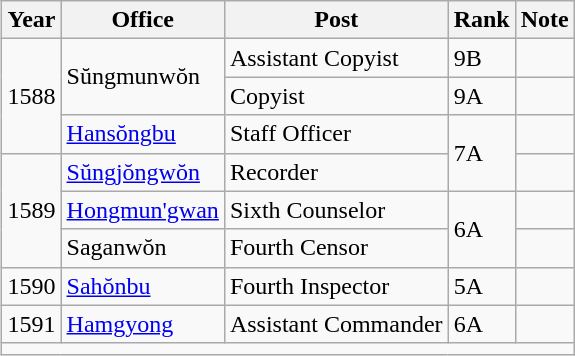<table class="wikitable" style="float:right; clear:right; margin-left:8px">
<tr>
<th>Year</th>
<th>Office</th>
<th>Post</th>
<th>Rank</th>
<th>Note</th>
</tr>
<tr>
<td rowspan="3">1588</td>
<td rowspan="2">Sŭngmunwŏn</td>
<td>Assistant Copyist</td>
<td>9B</td>
<td></td>
</tr>
<tr>
<td>Copyist</td>
<td>9A</td>
<td></td>
</tr>
<tr>
<td><a href='#'>Hansŏngbu</a></td>
<td>Staff Officer</td>
<td rowspan="2">7A</td>
<td></td>
</tr>
<tr>
<td rowspan="3">1589</td>
<td><a href='#'>Sŭngjŏngwŏn</a></td>
<td>Recorder</td>
<td></td>
</tr>
<tr>
<td><a href='#'>Hongmun'gwan</a></td>
<td>Sixth Counselor</td>
<td rowspan="2">6A</td>
<td></td>
</tr>
<tr>
<td>Saganwŏn</td>
<td>Fourth Censor</td>
<td></td>
</tr>
<tr>
<td>1590</td>
<td><a href='#'>Sahŏnbu</a></td>
<td>Fourth Inspector</td>
<td>5A</td>
<td></td>
</tr>
<tr>
<td>1591</td>
<td><a href='#'>Hamgyong</a></td>
<td>Assistant Commander</td>
<td>6A</td>
<td></td>
</tr>
<tr>
<td colspan="5"></td>
</tr>
</table>
